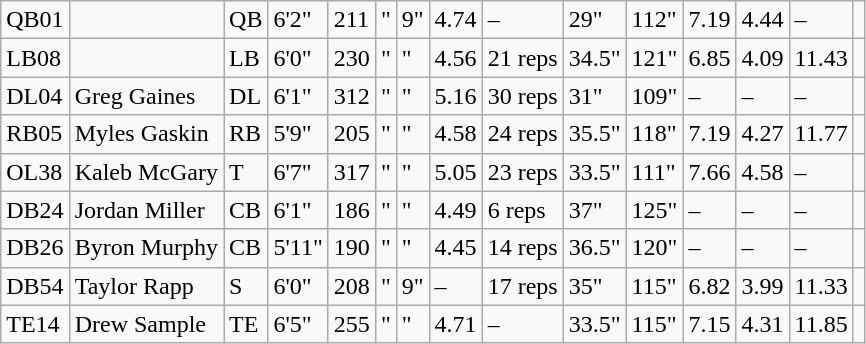<table class="wikitable">
<tr>
<td>QB01</td>
<td></td>
<td>QB</td>
<td>6'2"</td>
<td>211</td>
<td>"</td>
<td>9"</td>
<td>4.74</td>
<td>–</td>
<td>29"</td>
<td>112"</td>
<td>7.19</td>
<td>4.44</td>
<td>–</td>
<td></td>
</tr>
<tr>
<td>LB08</td>
<td></td>
<td>LB</td>
<td>6'0"</td>
<td>230</td>
<td>"</td>
<td>"</td>
<td>4.56</td>
<td>21 reps</td>
<td>34.5"</td>
<td>121"</td>
<td>6.85</td>
<td>4.09</td>
<td>11.43</td>
<td></td>
</tr>
<tr>
<td>DL04</td>
<td>Greg Gaines</td>
<td>DL</td>
<td>6'1"</td>
<td>312</td>
<td>"</td>
<td>"</td>
<td>5.16</td>
<td>30 reps</td>
<td>31"</td>
<td>109"</td>
<td>–</td>
<td>–</td>
<td>–</td>
<td></td>
</tr>
<tr>
<td>RB05</td>
<td>Myles Gaskin</td>
<td>RB</td>
<td>5'9"</td>
<td>205</td>
<td>"</td>
<td>"</td>
<td>4.58</td>
<td>24 reps</td>
<td>35.5"</td>
<td>118"</td>
<td>7.19</td>
<td>4.27</td>
<td>11.77</td>
<td></td>
</tr>
<tr>
<td>OL38</td>
<td>Kaleb McGary</td>
<td>T</td>
<td>6'7"</td>
<td>317</td>
<td>"</td>
<td>"</td>
<td>5.05</td>
<td>23 reps</td>
<td>33.5"</td>
<td>111"</td>
<td>7.66</td>
<td>4.58</td>
<td>–</td>
<td></td>
</tr>
<tr>
<td>DB24</td>
<td>Jordan Miller</td>
<td>CB</td>
<td>6'1"</td>
<td>186</td>
<td>"</td>
<td>"</td>
<td>4.49</td>
<td>6 reps</td>
<td>37"</td>
<td>125"</td>
<td>–</td>
<td>–</td>
<td>–</td>
<td></td>
</tr>
<tr>
<td>DB26</td>
<td>Byron Murphy</td>
<td>CB</td>
<td>5'11"</td>
<td>190</td>
<td>"</td>
<td>"</td>
<td>4.45</td>
<td>14 reps</td>
<td>36.5"</td>
<td>120"</td>
<td>–</td>
<td>–</td>
<td>–</td>
<td></td>
</tr>
<tr>
<td>DB54</td>
<td>Taylor Rapp</td>
<td>S</td>
<td>6'0"</td>
<td>208</td>
<td>"</td>
<td>9"</td>
<td>–</td>
<td>17 reps</td>
<td>35"</td>
<td>115"</td>
<td>6.82</td>
<td>3.99</td>
<td>11.33</td>
<td></td>
</tr>
<tr>
<td>TE14</td>
<td>Drew Sample</td>
<td>TE</td>
<td>6'5"</td>
<td>255</td>
<td>"</td>
<td>"</td>
<td>4.71</td>
<td>–</td>
<td>33.5"</td>
<td>115"</td>
<td>7.15</td>
<td>4.31</td>
<td>11.85</td>
<td></td>
</tr>
</table>
